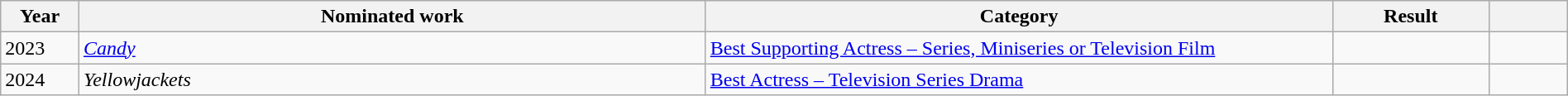<table class="wikitable" style="width:100%;">
<tr>
<th style="width:5%;">Year</th>
<th style="width:40%;">Nominated work</th>
<th style="width:40%;">Category</th>
<th style="width:10%;">Result</th>
<th style="width:5%;"></th>
</tr>
<tr>
<td>2023</td>
<td><em><a href='#'>Candy</a></em></td>
<td><a href='#'>Best Supporting Actress – Series, Miniseries or Television Film</a></td>
<td></td>
<td style="text-align:center;"></td>
</tr>
<tr>
<td>2024</td>
<td><em>Yellowjackets</em></td>
<td><a href='#'>Best Actress – Television Series Drama</a></td>
<td></td>
<td style="text-align:center;"></td>
</tr>
</table>
